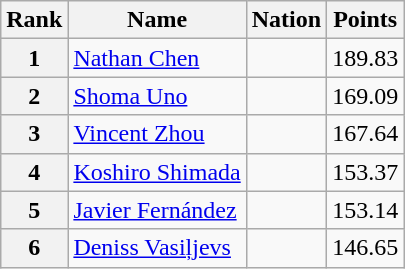<table class="wikitable sortable">
<tr>
<th>Rank</th>
<th>Name</th>
<th>Nation</th>
<th>Points</th>
</tr>
<tr>
<th>1</th>
<td><a href='#'>Nathan Chen</a></td>
<td></td>
<td align="center">189.83</td>
</tr>
<tr>
<th>2</th>
<td><a href='#'>Shoma Uno</a></td>
<td></td>
<td align="center">169.09</td>
</tr>
<tr>
<th>3</th>
<td><a href='#'>Vincent Zhou</a></td>
<td></td>
<td align="center">167.64</td>
</tr>
<tr>
<th>4</th>
<td><a href='#'>Koshiro Shimada</a></td>
<td></td>
<td align="center">153.37</td>
</tr>
<tr>
<th>5</th>
<td><a href='#'>Javier Fernández</a></td>
<td></td>
<td align="center">153.14</td>
</tr>
<tr>
<th>6</th>
<td><a href='#'>Deniss Vasiļjevs</a></td>
<td></td>
<td align="center">146.65</td>
</tr>
</table>
